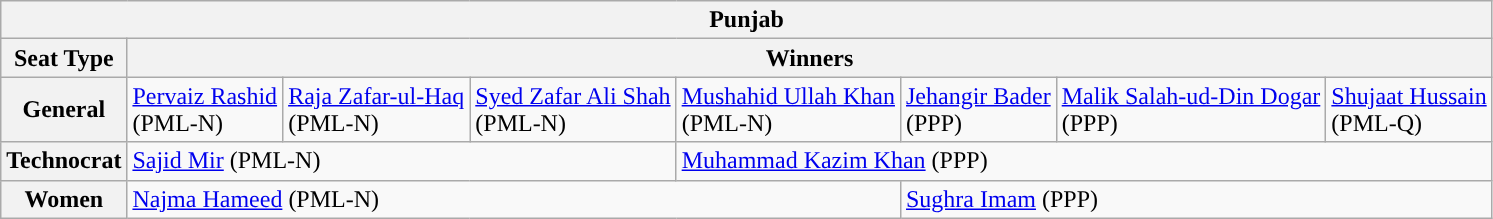<table class="wikitable">
<tr>
<th colspan="8">Punjab</th>
</tr>
<tr>
<th>Seat Type</th>
<th colspan="7">Winners</th>
</tr>
<tr>
<th>General</th>
<td style="background:"><a href='#'>Pervaiz Rashid</a><br>(PML-N)</td>
<td style="background:"><a href='#'>Raja Zafar-ul-Haq</a><br>(PML-N)</td>
<td style="background:"><a href='#'>Syed Zafar Ali Shah</a><br>(PML-N)</td>
<td style="background:"><a href='#'>Mushahid Ullah Khan</a><br>(PML-N)</td>
<td style="background:"><a href='#'>Jehangir Bader</a><br>(PPP)</td>
<td style="background:"><a href='#'>Malik Salah-ud-Din Dogar</a><br>(PPP)</td>
<td style="background:"><a href='#'>Shujaat Hussain</a><br>(PML-Q)</td>
</tr>
<tr>
<th>Technocrat</th>
<td colspan="3" style="background:"><a href='#'>Sajid Mir</a> (PML-N)</td>
<td colspan="4" style="background:"><a href='#'>Muhammad Kazim Khan</a> (PPP)</td>
</tr>
<tr>
<th>Women</th>
<td colspan="4" style="background:"><a href='#'>Najma Hameed</a> (PML-N)</td>
<td colspan="3" style="background:"><a href='#'>Sughra Imam</a> (PPP)</td>
</tr>
</table>
